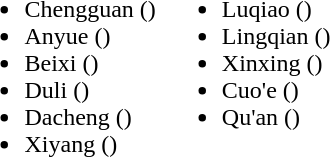<table>
<tr>
<td valign="top"><br><ul><li>Chengguan ()</li><li>Anyue ()</li><li>Beixi ()</li><li>Duli ()</li><li>Dacheng ()</li><li>Xiyang ()</li></ul></td>
<td valign="top"><br><ul><li>Luqiao ()</li><li>Lingqian ()</li><li>Xinxing ()</li><li>Cuo'e ()</li><li>Qu'an ()</li></ul></td>
</tr>
</table>
